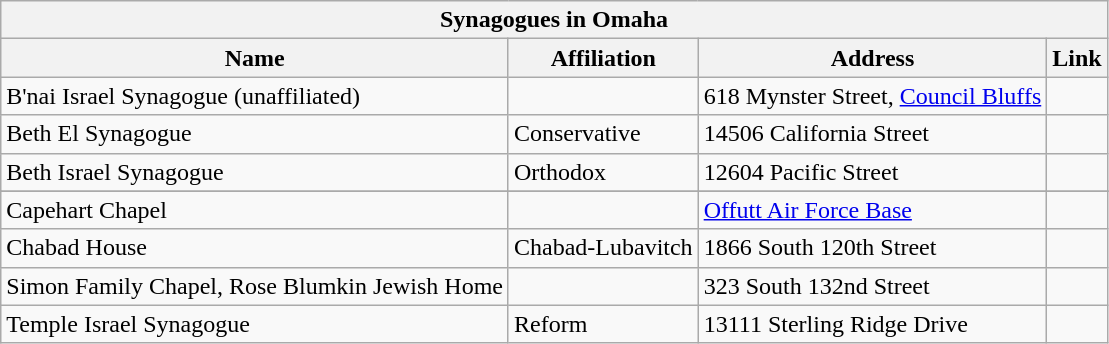<table class="wikitable">
<tr>
<th align="center" colspan="6"><strong>Synagogues in Omaha</strong></th>
</tr>
<tr>
<th>Name</th>
<th>Affiliation</th>
<th>Address</th>
<th>Link</th>
</tr>
<tr>
<td>B'nai Israel Synagogue (unaffiliated)</td>
<td></td>
<td>618 Mynster Street, <a href='#'>Council Bluffs</a></td>
<td> </td>
</tr>
<tr>
<td>Beth El Synagogue</td>
<td>Conservative</td>
<td>14506 California Street</td>
<td></td>
</tr>
<tr>
<td>Beth Israel Synagogue</td>
<td>Orthodox</td>
<td>12604 Pacific Street</td>
<td></td>
</tr>
<tr>
</tr>
<tr>
<td>Capehart Chapel</td>
<td></td>
<td><a href='#'>Offutt Air Force Base</a></td>
<td></td>
</tr>
<tr>
<td>Chabad House</td>
<td>Chabad-Lubavitch</td>
<td>1866 South 120th Street</td>
<td></td>
</tr>
<tr>
<td>Simon Family Chapel, Rose Blumkin Jewish Home</td>
<td></td>
<td>323 South 132nd Street</td>
<td></td>
</tr>
<tr>
<td>Temple Israel Synagogue</td>
<td>Reform</td>
<td>13111 Sterling Ridge Drive</td>
<td></td>
</tr>
</table>
